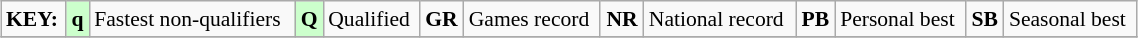<table class="wikitable" style="margin:0.5em auto; font-size:90%;position:relative;" width=60%>
<tr>
<td><strong>KEY:</strong></td>
<td bgcolor=ccffcc align=center><strong>q</strong></td>
<td>Fastest non-qualifiers</td>
<td bgcolor=ccffcc align=center><strong>Q</strong></td>
<td>Qualified</td>
<td align=center><strong>GR</strong></td>
<td>Games record</td>
<td align=center><strong>NR</strong></td>
<td>National record</td>
<td align=center><strong>PB</strong></td>
<td>Personal best</td>
<td align=center><strong>SB</strong></td>
<td>Seasonal best</td>
</tr>
<tr>
</tr>
</table>
